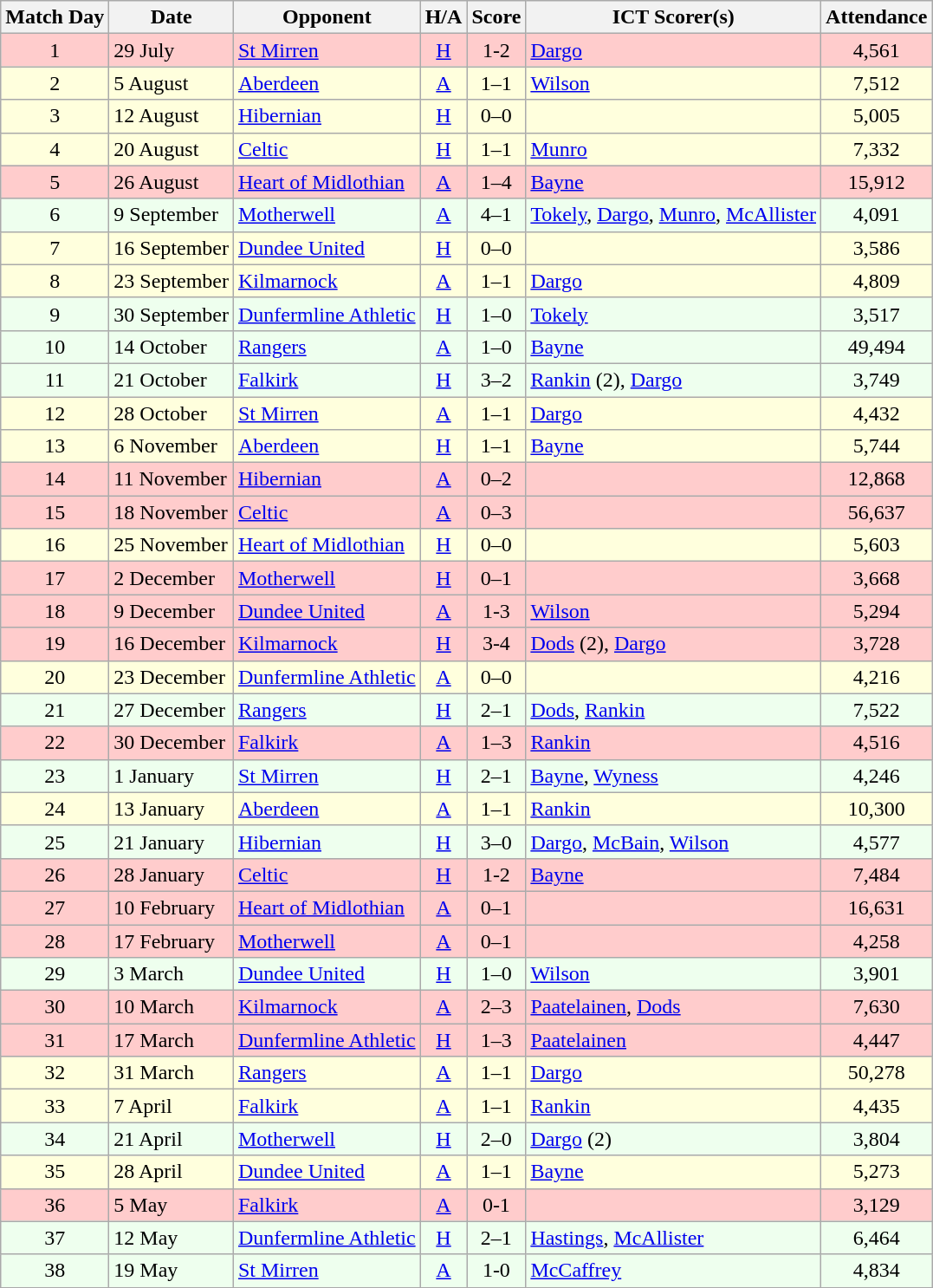<table class="wikitable" style="text-align:center">
<tr>
<th>Match Day</th>
<th>Date</th>
<th>Opponent</th>
<th>H/A</th>
<th>Score</th>
<th>ICT Scorer(s)</th>
<th>Attendance</th>
</tr>
<tr bgcolor=#FFCCCC>
<td>1</td>
<td align=left>29 July</td>
<td align=left><a href='#'>St Mirren</a></td>
<td><a href='#'>H</a></td>
<td>1-2</td>
<td align=left><a href='#'>Dargo</a></td>
<td>4,561</td>
</tr>
<tr bgcolor=#FFFFDD>
<td>2</td>
<td align=left>5 August</td>
<td align=left><a href='#'>Aberdeen</a></td>
<td><a href='#'>A</a></td>
<td>1–1</td>
<td align=left><a href='#'>Wilson</a></td>
<td>7,512</td>
</tr>
<tr bgcolor=#FFFFDD>
<td>3</td>
<td align=left>12 August</td>
<td align=left><a href='#'>Hibernian</a></td>
<td><a href='#'>H</a></td>
<td>0–0</td>
<td align=left></td>
<td>5,005</td>
</tr>
<tr bgcolor=#FFFFDD>
<td>4</td>
<td align=left>20 August</td>
<td align=left><a href='#'>Celtic</a></td>
<td><a href='#'>H</a></td>
<td>1–1</td>
<td align=left><a href='#'>Munro</a></td>
<td>7,332</td>
</tr>
<tr bgcolor=#FFCCCC>
<td>5</td>
<td align=left>26 August</td>
<td align=left><a href='#'>Heart of Midlothian</a></td>
<td><a href='#'>A</a></td>
<td>1–4</td>
<td align=left><a href='#'>Bayne</a></td>
<td>15,912</td>
</tr>
<tr bgcolor=#EEFFEE>
<td>6</td>
<td align=left>9 September</td>
<td align=left><a href='#'>Motherwell</a></td>
<td><a href='#'>A</a></td>
<td>4–1</td>
<td align=left><a href='#'>Tokely</a>, <a href='#'>Dargo</a>, <a href='#'>Munro</a>, <a href='#'>McAllister</a></td>
<td>4,091</td>
</tr>
<tr bgcolor=#FFFFDD>
<td>7</td>
<td align=left>16 September</td>
<td align=left><a href='#'>Dundee United</a></td>
<td><a href='#'>H</a></td>
<td>0–0</td>
<td align=left></td>
<td>3,586</td>
</tr>
<tr bgcolor=#FFFFDD>
<td>8</td>
<td align=left>23 September</td>
<td align=left><a href='#'>Kilmarnock</a></td>
<td><a href='#'>A</a></td>
<td>1–1</td>
<td align=left><a href='#'>Dargo</a></td>
<td>4,809</td>
</tr>
<tr bgcolor=#EEFFEE>
<td>9</td>
<td align=left>30 September</td>
<td align=left><a href='#'>Dunfermline Athletic</a></td>
<td><a href='#'>H</a></td>
<td>1–0</td>
<td align=left><a href='#'>Tokely</a></td>
<td>3,517</td>
</tr>
<tr bgcolor=#EEFFEE>
<td>10</td>
<td align=left>14 October</td>
<td align=left><a href='#'>Rangers</a></td>
<td><a href='#'>A</a></td>
<td>1–0</td>
<td align=left><a href='#'>Bayne</a></td>
<td>49,494</td>
</tr>
<tr bgcolor=#EEFFEE>
<td>11</td>
<td align=left>21 October</td>
<td align=left><a href='#'>Falkirk</a></td>
<td><a href='#'>H</a></td>
<td>3–2</td>
<td align=left><a href='#'>Rankin</a> (2), <a href='#'>Dargo</a></td>
<td>3,749</td>
</tr>
<tr bgcolor=#FFFFDD>
<td>12</td>
<td align=left>28 October</td>
<td align=left><a href='#'>St Mirren</a></td>
<td><a href='#'>A</a></td>
<td>1–1</td>
<td align=left><a href='#'>Dargo</a></td>
<td>4,432</td>
</tr>
<tr bgcolor=#FFFFDD>
<td>13</td>
<td align=left>6 November</td>
<td align=left><a href='#'>Aberdeen</a></td>
<td><a href='#'>H</a></td>
<td>1–1</td>
<td align=left><a href='#'>Bayne</a></td>
<td>5,744</td>
</tr>
<tr bgcolor=#FFCCCC>
<td>14</td>
<td align=left>11 November</td>
<td align=left><a href='#'>Hibernian</a></td>
<td><a href='#'>A</a></td>
<td>0–2</td>
<td align=left></td>
<td>12,868</td>
</tr>
<tr bgcolor=#FFCCCC>
<td>15</td>
<td align=left>18 November</td>
<td align=left><a href='#'>Celtic</a></td>
<td><a href='#'>A</a></td>
<td>0–3</td>
<td align=left></td>
<td>56,637</td>
</tr>
<tr bgcolor=#FFFFDD>
<td>16</td>
<td align=left>25 November</td>
<td align=left><a href='#'>Heart of Midlothian</a></td>
<td><a href='#'>H</a></td>
<td>0–0</td>
<td align=left></td>
<td>5,603</td>
</tr>
<tr bgcolor=#FFCCCC>
<td>17</td>
<td align=left>2 December</td>
<td align=left><a href='#'>Motherwell</a></td>
<td><a href='#'>H</a></td>
<td>0–1</td>
<td align=left></td>
<td>3,668</td>
</tr>
<tr bgcolor=#FFCCCC>
<td>18</td>
<td align=left>9 December</td>
<td align=left><a href='#'>Dundee United</a></td>
<td><a href='#'>A</a></td>
<td>1-3</td>
<td align=left><a href='#'>Wilson</a></td>
<td>5,294</td>
</tr>
<tr bgcolor=#FFCCCC>
<td>19</td>
<td align=left>16 December</td>
<td align=left><a href='#'>Kilmarnock</a></td>
<td><a href='#'>H</a></td>
<td>3-4</td>
<td align=left><a href='#'>Dods</a> (2), <a href='#'>Dargo</a></td>
<td>3,728</td>
</tr>
<tr bgcolor=#FFFFDD>
<td>20</td>
<td align=left>23 December</td>
<td align=left><a href='#'>Dunfermline Athletic</a></td>
<td><a href='#'>A</a></td>
<td>0–0</td>
<td align=left></td>
<td>4,216</td>
</tr>
<tr bgcolor=#EEFFEE>
<td>21</td>
<td align=left>27 December</td>
<td align=left><a href='#'>Rangers</a></td>
<td><a href='#'>H</a></td>
<td>2–1</td>
<td align=left><a href='#'>Dods</a>, <a href='#'>Rankin</a></td>
<td>7,522</td>
</tr>
<tr bgcolor=#FFCCCC>
<td>22</td>
<td align=left>30 December</td>
<td align=left><a href='#'>Falkirk</a></td>
<td><a href='#'>A</a></td>
<td>1–3</td>
<td align=left><a href='#'>Rankin</a></td>
<td>4,516</td>
</tr>
<tr bgcolor=#EEFFEE>
<td>23</td>
<td align=left>1 January</td>
<td align=left><a href='#'>St Mirren</a></td>
<td><a href='#'>H</a></td>
<td>2–1</td>
<td align=left><a href='#'>Bayne</a>, <a href='#'>Wyness</a></td>
<td>4,246</td>
</tr>
<tr bgcolor=#FFFFDD>
<td>24</td>
<td align=left>13 January</td>
<td align=left><a href='#'>Aberdeen</a></td>
<td><a href='#'>A</a></td>
<td>1–1</td>
<td align=left><a href='#'>Rankin</a></td>
<td>10,300</td>
</tr>
<tr bgcolor=#EEFFEE>
<td>25</td>
<td align=left>21 January</td>
<td align=left><a href='#'>Hibernian</a></td>
<td><a href='#'>H</a></td>
<td>3–0</td>
<td align=left><a href='#'>Dargo</a>, <a href='#'>McBain</a>, <a href='#'>Wilson</a></td>
<td>4,577</td>
</tr>
<tr bgcolor=#FFCCCC>
<td>26</td>
<td align=left>28 January</td>
<td align=left><a href='#'>Celtic</a></td>
<td><a href='#'>H</a></td>
<td>1-2</td>
<td align=left><a href='#'>Bayne</a></td>
<td>7,484</td>
</tr>
<tr bgcolor=#FFCCCC>
<td>27</td>
<td align=left>10 February</td>
<td align=left><a href='#'>Heart of Midlothian</a></td>
<td><a href='#'>A</a></td>
<td>0–1</td>
<td align=left></td>
<td>16,631</td>
</tr>
<tr bgcolor=#FFCCCC>
<td>28</td>
<td align=left>17 February</td>
<td align=left><a href='#'>Motherwell</a></td>
<td><a href='#'>A</a></td>
<td>0–1</td>
<td align=left></td>
<td>4,258</td>
</tr>
<tr bgcolor=#EEFFEE>
<td>29</td>
<td align=left>3 March</td>
<td align=left><a href='#'>Dundee United</a></td>
<td><a href='#'>H</a></td>
<td>1–0</td>
<td align=left><a href='#'>Wilson</a></td>
<td>3,901</td>
</tr>
<tr bgcolor=#FFCCCC>
<td>30</td>
<td align=left>10 March</td>
<td align=left><a href='#'>Kilmarnock</a></td>
<td><a href='#'>A</a></td>
<td>2–3</td>
<td align=left><a href='#'>Paatelainen</a>, <a href='#'>Dods</a></td>
<td>7,630</td>
</tr>
<tr bgcolor=#FFCCCC>
<td>31</td>
<td align=left>17 March</td>
<td align=left><a href='#'>Dunfermline Athletic</a></td>
<td><a href='#'>H</a></td>
<td>1–3</td>
<td align=left><a href='#'>Paatelainen</a></td>
<td>4,447</td>
</tr>
<tr bgcolor=#FFFFDD>
<td>32</td>
<td align=left>31 March</td>
<td align=left><a href='#'>Rangers</a></td>
<td><a href='#'>A</a></td>
<td>1–1</td>
<td align=left><a href='#'>Dargo</a></td>
<td>50,278</td>
</tr>
<tr bgcolor=#FFFFDD>
<td>33</td>
<td align=left>7 April</td>
<td align=left><a href='#'>Falkirk</a></td>
<td><a href='#'>A</a></td>
<td>1–1</td>
<td align=left><a href='#'>Rankin</a></td>
<td>4,435</td>
</tr>
<tr bgcolor=#EEFFEE>
<td>34</td>
<td align=left>21 April</td>
<td align=left><a href='#'>Motherwell</a></td>
<td><a href='#'>H</a></td>
<td>2–0</td>
<td align=left><a href='#'>Dargo</a> (2)</td>
<td>3,804</td>
</tr>
<tr bgcolor=#FFFFDD>
<td>35</td>
<td align=left>28 April</td>
<td align=left><a href='#'>Dundee United</a></td>
<td><a href='#'>A</a></td>
<td>1–1</td>
<td align=left><a href='#'>Bayne</a></td>
<td>5,273</td>
</tr>
<tr bgcolor=#FFCCCC>
<td>36</td>
<td align=left>5 May</td>
<td align=left><a href='#'>Falkirk</a></td>
<td><a href='#'>A</a></td>
<td>0-1</td>
<td align=left></td>
<td>3,129</td>
</tr>
<tr bgcolor=#EEFFEE>
<td>37</td>
<td align=left>12 May</td>
<td align=left><a href='#'>Dunfermline Athletic</a></td>
<td><a href='#'>H</a></td>
<td>2–1</td>
<td align=left><a href='#'>Hastings</a>, <a href='#'>McAllister</a></td>
<td>6,464</td>
</tr>
<tr bgcolor=#EEFFEE>
<td>38</td>
<td align=left>19 May</td>
<td align=left><a href='#'>St Mirren</a></td>
<td><a href='#'>A</a></td>
<td>1-0</td>
<td align=left><a href='#'>McCaffrey</a></td>
<td>4,834</td>
</tr>
<tr>
</tr>
</table>
